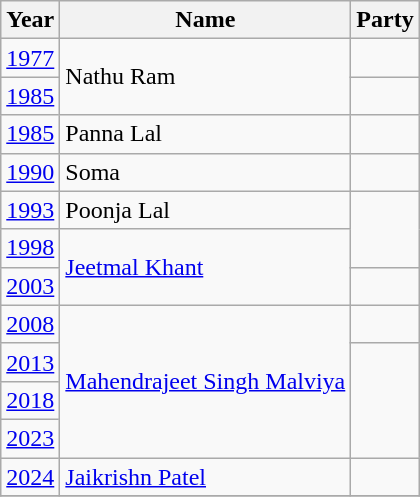<table class="wikitable sortable">
<tr>
<th>Year</th>
<th>Name</th>
<th colspan=2>Party</th>
</tr>
<tr>
<td><a href='#'>1977</a></td>
<td rowspan=2>Nathu Ram</td>
<td></td>
</tr>
<tr>
<td><a href='#'>1985</a></td>
<td></td>
</tr>
<tr>
<td><a href='#'>1985</a></td>
<td>Panna Lal</td>
</tr>
<tr>
<td><a href='#'>1990</a></td>
<td>Soma</td>
<td></td>
</tr>
<tr>
<td><a href='#'>1993</a></td>
<td>Poonja Lal</td>
</tr>
<tr>
<td><a href='#'>1998</a></td>
<td rowspan=2><a href='#'>Jeetmal Khant</a></td>
</tr>
<tr>
<td><a href='#'>2003</a></td>
<td></td>
</tr>
<tr>
<td><a href='#'>2008</a></td>
<td rowspan=4><a href='#'>Mahendrajeet Singh Malviya</a></td>
<td></td>
</tr>
<tr>
<td><a href='#'>2013</a></td>
</tr>
<tr>
<td><a href='#'>2018</a></td>
</tr>
<tr>
<td><a href='#'>2023</a></td>
</tr>
<tr>
<td><a href='#'>2024</a></td>
<td><a href='#'>Jaikrishn Patel</a></td>
<td></td>
</tr>
<tr>
</tr>
</table>
